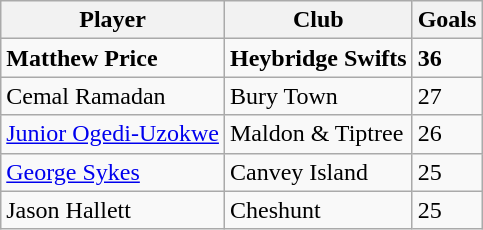<table class="wikitable">
<tr>
<th>Player</th>
<th>Club</th>
<th>Goals</th>
</tr>
<tr>
<td><strong>Matthew Price</strong></td>
<td><strong>Heybridge Swifts</strong></td>
<td><strong>36</strong></td>
</tr>
<tr>
<td>Cemal Ramadan</td>
<td>Bury Town</td>
<td>27</td>
</tr>
<tr>
<td><a href='#'>Junior Ogedi-Uzokwe</a></td>
<td>Maldon & Tiptree</td>
<td>26</td>
</tr>
<tr>
<td><a href='#'>George Sykes</a></td>
<td>Canvey Island</td>
<td>25</td>
</tr>
<tr>
<td>Jason Hallett</td>
<td>Cheshunt</td>
<td>25</td>
</tr>
</table>
